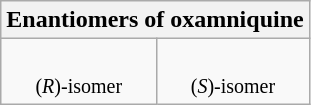<table class="wikitable" style="text-align:center">
<tr class="hintergrundfarbe6">
<th colspan="2">Enantiomers of oxamniquine</th>
</tr>
<tr>
<td><br><small> (<em>R</em>)-isomer</small></td>
<td><br><small> (<em>S</em>)-isomer</small></td>
</tr>
</table>
